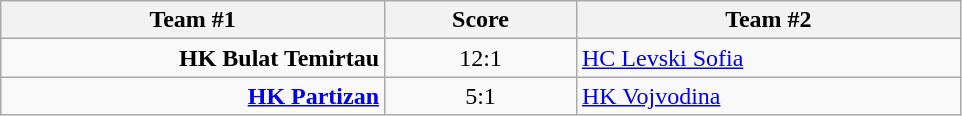<table class="wikitable" style="text-align: center;">
<tr>
<th width=22%>Team #1</th>
<th width=11%>Score</th>
<th width=22%>Team #2</th>
</tr>
<tr>
<td style="text-align: right;"><strong>HK Bulat Temirtau</strong> </td>
<td>12:1</td>
<td style="text-align: left;"> <a href='#'>HC Levski Sofia</a></td>
</tr>
<tr>
<td style="text-align: right;"><strong><a href='#'>HK Partizan</a></strong> </td>
<td>5:1</td>
<td style="text-align: left;"> <a href='#'>HK Vojvodina</a></td>
</tr>
</table>
